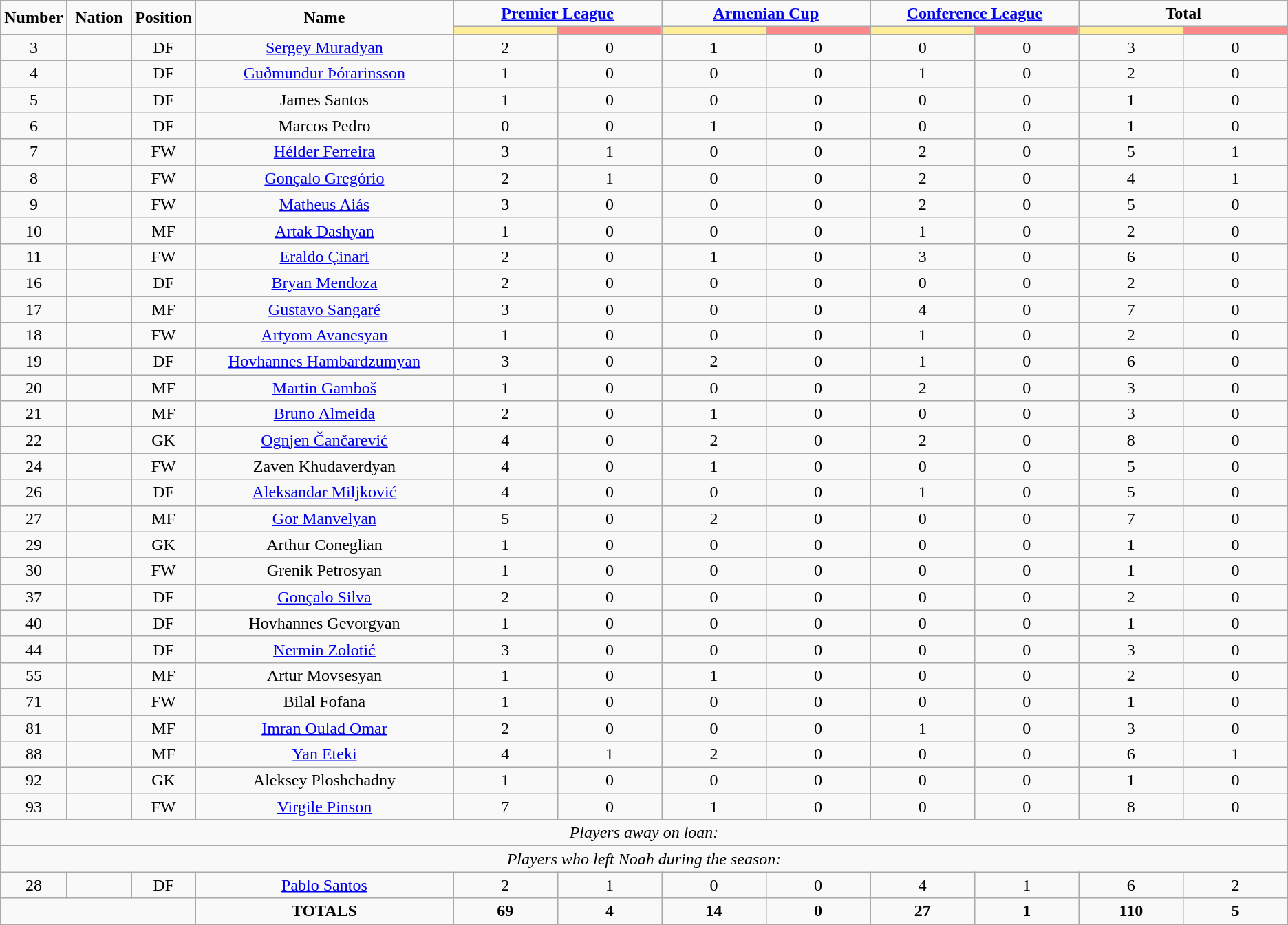<table class="wikitable" style="text-align:center;">
<tr>
<td rowspan="2"  style="width:5%; text-align:center;"><strong>Number</strong></td>
<td rowspan="2"  style="width:5%; text-align:center;"><strong>Nation</strong></td>
<td rowspan="2"  style="width:5%; text-align:center;"><strong>Position</strong></td>
<td rowspan="2"  style="width:20%; text-align:center;"><strong>Name</strong></td>
<td colspan="2" style="text-align:center;"><strong><a href='#'>Premier League</a></strong></td>
<td colspan="2" style="text-align:center;"><strong><a href='#'>Armenian Cup</a></strong></td>
<td colspan="2" style="text-align:center;"><strong><a href='#'>Conference League</a></strong></td>
<td colspan="2" style="text-align:center;"><strong>Total</strong></td>
</tr>
<tr>
<th style="width:60px; background:#fe9;"></th>
<th style="width:60px; background:#ff8888;"></th>
<th style="width:60px; background:#fe9;"></th>
<th style="width:60px; background:#ff8888;"></th>
<th style="width:60px; background:#fe9;"></th>
<th style="width:60px; background:#ff8888;"></th>
<th style="width:60px; background:#fe9;"></th>
<th style="width:60px; background:#ff8888;"></th>
</tr>
<tr>
<td>3</td>
<td></td>
<td>DF</td>
<td><a href='#'>Sergey Muradyan</a></td>
<td>2</td>
<td>0</td>
<td>1</td>
<td>0</td>
<td>0</td>
<td>0</td>
<td>3</td>
<td>0</td>
</tr>
<tr>
<td>4</td>
<td></td>
<td>DF</td>
<td><a href='#'>Guðmundur Þórarinsson</a></td>
<td>1</td>
<td>0</td>
<td>0</td>
<td>0</td>
<td>1</td>
<td>0</td>
<td>2</td>
<td>0</td>
</tr>
<tr>
<td>5</td>
<td></td>
<td>DF</td>
<td>James Santos</td>
<td>1</td>
<td>0</td>
<td>0</td>
<td>0</td>
<td>0</td>
<td>0</td>
<td>1</td>
<td>0</td>
</tr>
<tr>
<td>6</td>
<td></td>
<td>DF</td>
<td>Marcos Pedro</td>
<td>0</td>
<td>0</td>
<td>1</td>
<td>0</td>
<td>0</td>
<td>0</td>
<td>1</td>
<td>0</td>
</tr>
<tr>
<td>7</td>
<td></td>
<td>FW</td>
<td><a href='#'>Hélder Ferreira</a></td>
<td>3</td>
<td>1</td>
<td>0</td>
<td>0</td>
<td>2</td>
<td>0</td>
<td>5</td>
<td>1</td>
</tr>
<tr>
<td>8</td>
<td></td>
<td>FW</td>
<td><a href='#'>Gonçalo Gregório</a></td>
<td>2</td>
<td>1</td>
<td>0</td>
<td>0</td>
<td>2</td>
<td>0</td>
<td>4</td>
<td>1</td>
</tr>
<tr>
<td>9</td>
<td></td>
<td>FW</td>
<td><a href='#'>Matheus Aiás</a></td>
<td>3</td>
<td>0</td>
<td>0</td>
<td>0</td>
<td>2</td>
<td>0</td>
<td>5</td>
<td>0</td>
</tr>
<tr>
<td>10</td>
<td></td>
<td>MF</td>
<td><a href='#'>Artak Dashyan</a></td>
<td>1</td>
<td>0</td>
<td>0</td>
<td>0</td>
<td>1</td>
<td>0</td>
<td>2</td>
<td>0</td>
</tr>
<tr>
<td>11</td>
<td></td>
<td>FW</td>
<td><a href='#'>Eraldo Çinari</a></td>
<td>2</td>
<td>0</td>
<td>1</td>
<td>0</td>
<td>3</td>
<td>0</td>
<td>6</td>
<td>0</td>
</tr>
<tr>
<td>16</td>
<td></td>
<td>DF</td>
<td><a href='#'>Bryan Mendoza</a></td>
<td>2</td>
<td>0</td>
<td>0</td>
<td>0</td>
<td>0</td>
<td>0</td>
<td>2</td>
<td>0</td>
</tr>
<tr>
<td>17</td>
<td></td>
<td>MF</td>
<td><a href='#'>Gustavo Sangaré</a></td>
<td>3</td>
<td>0</td>
<td>0</td>
<td>0</td>
<td>4</td>
<td>0</td>
<td>7</td>
<td>0</td>
</tr>
<tr>
<td>18</td>
<td></td>
<td>FW</td>
<td><a href='#'>Artyom Avanesyan</a></td>
<td>1</td>
<td>0</td>
<td>0</td>
<td>0</td>
<td>1</td>
<td>0</td>
<td>2</td>
<td>0</td>
</tr>
<tr>
<td>19</td>
<td></td>
<td>DF</td>
<td><a href='#'>Hovhannes Hambardzumyan</a></td>
<td>3</td>
<td>0</td>
<td>2</td>
<td>0</td>
<td>1</td>
<td>0</td>
<td>6</td>
<td>0</td>
</tr>
<tr>
<td>20</td>
<td></td>
<td>MF</td>
<td><a href='#'>Martin Gamboš</a></td>
<td>1</td>
<td>0</td>
<td>0</td>
<td>0</td>
<td>2</td>
<td>0</td>
<td>3</td>
<td>0</td>
</tr>
<tr>
<td>21</td>
<td></td>
<td>MF</td>
<td><a href='#'>Bruno Almeida</a></td>
<td>2</td>
<td>0</td>
<td>1</td>
<td>0</td>
<td>0</td>
<td>0</td>
<td>3</td>
<td>0</td>
</tr>
<tr>
<td>22</td>
<td></td>
<td>GK</td>
<td><a href='#'>Ognjen Čančarević</a></td>
<td>4</td>
<td>0</td>
<td>2</td>
<td>0</td>
<td>2</td>
<td>0</td>
<td>8</td>
<td>0</td>
</tr>
<tr>
<td>24</td>
<td></td>
<td>FW</td>
<td>Zaven Khudaverdyan</td>
<td>4</td>
<td>0</td>
<td>1</td>
<td>0</td>
<td>0</td>
<td>0</td>
<td>5</td>
<td>0</td>
</tr>
<tr>
<td>26</td>
<td></td>
<td>DF</td>
<td><a href='#'>Aleksandar Miljković</a></td>
<td>4</td>
<td>0</td>
<td>0</td>
<td>0</td>
<td>1</td>
<td>0</td>
<td>5</td>
<td>0</td>
</tr>
<tr>
<td>27</td>
<td></td>
<td>MF</td>
<td><a href='#'>Gor Manvelyan</a></td>
<td>5</td>
<td>0</td>
<td>2</td>
<td>0</td>
<td>0</td>
<td>0</td>
<td>7</td>
<td>0</td>
</tr>
<tr>
<td>29</td>
<td></td>
<td>GK</td>
<td>Arthur Coneglian</td>
<td>1</td>
<td>0</td>
<td>0</td>
<td>0</td>
<td>0</td>
<td>0</td>
<td>1</td>
<td>0</td>
</tr>
<tr>
<td>30</td>
<td></td>
<td>FW</td>
<td>Grenik Petrosyan</td>
<td>1</td>
<td>0</td>
<td>0</td>
<td>0</td>
<td>0</td>
<td>0</td>
<td>1</td>
<td>0</td>
</tr>
<tr>
<td>37</td>
<td></td>
<td>DF</td>
<td><a href='#'>Gonçalo Silva</a></td>
<td>2</td>
<td>0</td>
<td>0</td>
<td>0</td>
<td>0</td>
<td>0</td>
<td>2</td>
<td>0</td>
</tr>
<tr>
<td>40</td>
<td></td>
<td>DF</td>
<td>Hovhannes Gevorgyan</td>
<td>1</td>
<td>0</td>
<td>0</td>
<td>0</td>
<td>0</td>
<td>0</td>
<td>1</td>
<td>0</td>
</tr>
<tr>
<td>44</td>
<td></td>
<td>DF</td>
<td><a href='#'>Nermin Zolotić</a></td>
<td>3</td>
<td>0</td>
<td>0</td>
<td>0</td>
<td>0</td>
<td>0</td>
<td>3</td>
<td>0</td>
</tr>
<tr>
<td>55</td>
<td></td>
<td>MF</td>
<td>Artur Movsesyan</td>
<td>1</td>
<td>0</td>
<td>1</td>
<td>0</td>
<td>0</td>
<td>0</td>
<td>2</td>
<td>0</td>
</tr>
<tr>
<td>71</td>
<td></td>
<td>FW</td>
<td>Bilal Fofana</td>
<td>1</td>
<td>0</td>
<td>0</td>
<td>0</td>
<td>0</td>
<td>0</td>
<td>1</td>
<td>0</td>
</tr>
<tr>
<td>81</td>
<td></td>
<td>MF</td>
<td><a href='#'>Imran Oulad Omar</a></td>
<td>2</td>
<td>0</td>
<td>0</td>
<td>0</td>
<td>1</td>
<td>0</td>
<td>3</td>
<td>0</td>
</tr>
<tr>
<td>88</td>
<td></td>
<td>MF</td>
<td><a href='#'>Yan Eteki</a></td>
<td>4</td>
<td>1</td>
<td>2</td>
<td>0</td>
<td>0</td>
<td>0</td>
<td>6</td>
<td>1</td>
</tr>
<tr>
<td>92</td>
<td></td>
<td>GK</td>
<td>Aleksey Ploshchadny</td>
<td>1</td>
<td>0</td>
<td>0</td>
<td>0</td>
<td>0</td>
<td>0</td>
<td>1</td>
<td>0</td>
</tr>
<tr>
<td>93</td>
<td></td>
<td>FW</td>
<td><a href='#'>Virgile Pinson</a></td>
<td>7</td>
<td>0</td>
<td>1</td>
<td>0</td>
<td>0</td>
<td>0</td>
<td>8</td>
<td>0</td>
</tr>
<tr>
<td colspan="16"><em>Players away on loan:</em></td>
</tr>
<tr>
<td colspan="16"><em>Players who left Noah during the season:</em></td>
</tr>
<tr>
<td>28</td>
<td></td>
<td>DF</td>
<td><a href='#'>Pablo Santos</a></td>
<td>2</td>
<td>1</td>
<td>0</td>
<td>0</td>
<td>4</td>
<td>1</td>
<td>6</td>
<td>2</td>
</tr>
<tr>
<td colspan="3"></td>
<td><strong>TOTALS</strong></td>
<td><strong>69</strong></td>
<td><strong>4</strong></td>
<td><strong>14</strong></td>
<td><strong>0</strong></td>
<td><strong>27</strong></td>
<td><strong>1</strong></td>
<td><strong>110</strong></td>
<td><strong>5</strong></td>
</tr>
</table>
